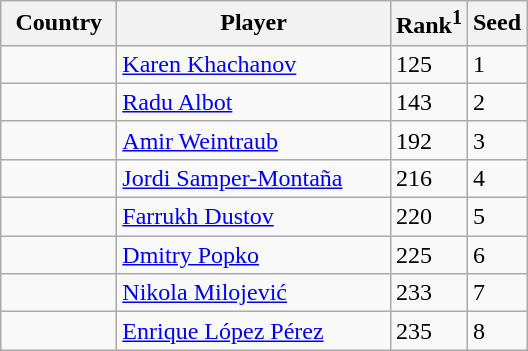<table class="sortable wikitable">
<tr>
<th width="70">Country</th>
<th width="175">Player</th>
<th>Rank<sup>1</sup></th>
<th>Seed</th>
</tr>
<tr>
<td></td>
<td><a href='#'>Karen Khachanov</a></td>
<td>125</td>
<td>1</td>
</tr>
<tr>
<td></td>
<td><a href='#'>Radu Albot</a></td>
<td>143</td>
<td>2</td>
</tr>
<tr>
<td></td>
<td><a href='#'>Amir Weintraub</a></td>
<td>192</td>
<td>3</td>
</tr>
<tr>
<td></td>
<td><a href='#'>Jordi Samper-Montaña</a></td>
<td>216</td>
<td>4</td>
</tr>
<tr>
<td></td>
<td><a href='#'>Farrukh Dustov</a></td>
<td>220</td>
<td>5</td>
</tr>
<tr>
<td></td>
<td><a href='#'>Dmitry Popko</a></td>
<td>225</td>
<td>6</td>
</tr>
<tr>
<td></td>
<td><a href='#'>Nikola Milojević</a></td>
<td>233</td>
<td>7</td>
</tr>
<tr>
<td></td>
<td><a href='#'>Enrique López Pérez</a></td>
<td>235</td>
<td>8</td>
</tr>
</table>
